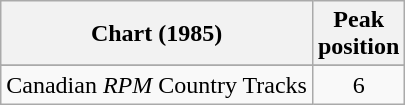<table class="wikitable sortable">
<tr>
<th align="left">Chart (1985)</th>
<th align="center">Peak<br>position</th>
</tr>
<tr>
</tr>
<tr>
<td align="left">Canadian <em>RPM</em> Country Tracks</td>
<td align="center">6</td>
</tr>
</table>
